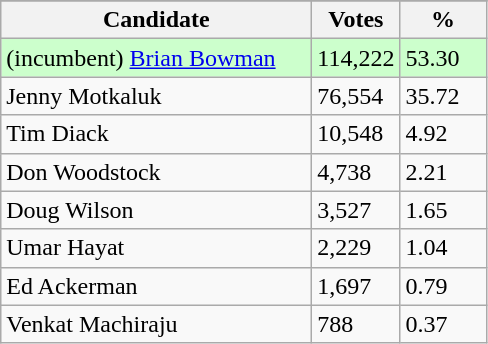<table class="wikitable sortable">
<tr>
</tr>
<tr>
<th bgcolor="#DDDDFF" width="200px">Candidate</th>
<th bgcolor="#DDDDFF" width="50px">Votes</th>
<th bgcolor="#DDDDFF" width="50px">%</th>
</tr>
<tr style="text-align:left; background:#cfc;">
<td>(incumbent) <a href='#'>Brian Bowman</a></td>
<td>114,222</td>
<td>53.30</td>
</tr>
<tr>
<td>Jenny Motkaluk</td>
<td>76,554</td>
<td>35.72</td>
</tr>
<tr>
<td>Tim Diack</td>
<td>10,548</td>
<td>4.92</td>
</tr>
<tr>
<td>Don Woodstock</td>
<td>4,738</td>
<td>2.21</td>
</tr>
<tr>
<td>Doug Wilson</td>
<td>3,527</td>
<td>1.65</td>
</tr>
<tr>
<td>Umar Hayat</td>
<td>2,229</td>
<td>1.04</td>
</tr>
<tr>
<td>Ed Ackerman</td>
<td>1,697</td>
<td>0.79</td>
</tr>
<tr>
<td>Venkat Machiraju</td>
<td>788</td>
<td>0.37</td>
</tr>
</table>
